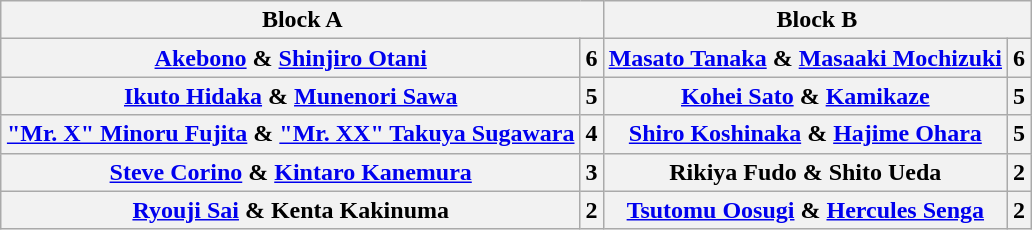<table class="wikitable" style="margin: 1em auto 1em auto">
<tr>
<th colspan="2">Block A</th>
<th colspan="2">Block B</th>
</tr>
<tr>
<th><a href='#'>Akebono</a> & <a href='#'>Shinjiro Otani</a></th>
<th>6</th>
<th><a href='#'>Masato Tanaka</a> & <a href='#'>Masaaki Mochizuki</a></th>
<th>6</th>
</tr>
<tr>
<th><a href='#'>Ikuto Hidaka</a> & <a href='#'>Munenori Sawa</a></th>
<th>5</th>
<th><a href='#'>Kohei Sato</a> & <a href='#'>Kamikaze</a></th>
<th>5</th>
</tr>
<tr>
<th><a href='#'>"Mr. X" Minoru Fujita</a> & <a href='#'>"Mr. XX" Takuya Sugawara</a></th>
<th>4</th>
<th><a href='#'>Shiro Koshinaka</a> & <a href='#'>Hajime Ohara</a></th>
<th>5</th>
</tr>
<tr>
<th><a href='#'>Steve Corino</a> & <a href='#'>Kintaro Kanemura</a></th>
<th>3</th>
<th>Rikiya Fudo & Shito Ueda</th>
<th>2</th>
</tr>
<tr>
<th><a href='#'>Ryouji Sai</a> & Kenta Kakinuma</th>
<th>2</th>
<th><a href='#'>Tsutomu Oosugi</a> & <a href='#'>Hercules Senga</a></th>
<th>2</th>
</tr>
</table>
